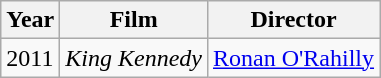<table class="wikitable">
<tr>
<th>Year</th>
<th>Film</th>
<th>Director</th>
</tr>
<tr>
<td>2011</td>
<td><em>King Kennedy</em></td>
<td><a href='#'>Ronan O'Rahilly</a></td>
</tr>
</table>
